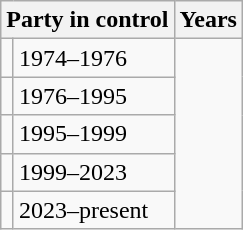<table class="wikitable">
<tr>
<th colspan="2">Party in control</th>
<th>Years</th>
</tr>
<tr>
<td></td>
<td>1974–1976</td>
</tr>
<tr>
<td></td>
<td>1976–1995</td>
</tr>
<tr>
<td></td>
<td>1995–1999</td>
</tr>
<tr>
<td></td>
<td>1999–2023</td>
</tr>
<tr>
<td></td>
<td>2023–present</td>
</tr>
</table>
